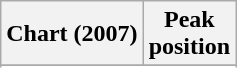<table class="wikitable sortable">
<tr>
<th>Chart (2007)</th>
<th>Peak<br>position</th>
</tr>
<tr>
</tr>
<tr>
</tr>
</table>
